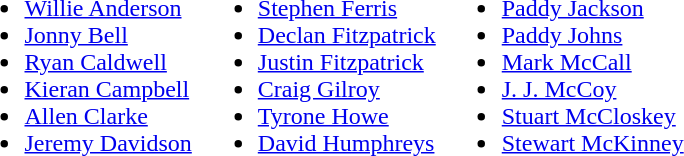<table>
<tr style="vertical-align:top">
<td><br><ul><li><a href='#'>Willie Anderson</a></li><li><a href='#'>Jonny Bell</a></li><li><a href='#'>Ryan Caldwell</a></li><li><a href='#'>Kieran Campbell</a></li><li><a href='#'>Allen Clarke</a></li><li><a href='#'>Jeremy Davidson</a></li></ul></td>
<td><br><ul><li><a href='#'>Stephen Ferris</a></li><li><a href='#'>Declan Fitzpatrick</a></li><li><a href='#'>Justin Fitzpatrick</a></li><li><a href='#'>Craig Gilroy</a></li><li><a href='#'>Tyrone Howe</a></li><li><a href='#'>David Humphreys</a></li></ul></td>
<td><br><ul><li><a href='#'>Paddy Jackson</a></li><li><a href='#'>Paddy Johns</a></li><li><a href='#'>Mark McCall</a></li><li><a href='#'>J. J. McCoy</a></li><li><a href='#'>Stuart McCloskey</a></li><li><a href='#'>Stewart McKinney</a></li></ul></td>
</tr>
</table>
